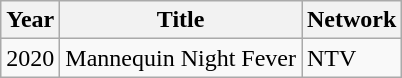<table class="wikitable">
<tr>
<th>Year</th>
<th>Title</th>
<th>Network</th>
</tr>
<tr>
<td>2020</td>
<td>Mannequin Night Fever</td>
<td>NTV</td>
</tr>
</table>
